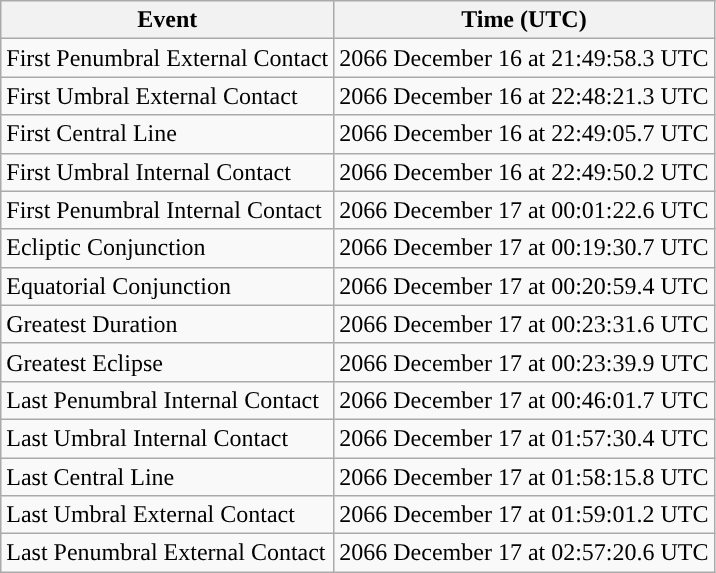<table class="wikitable">
<tr>
<th>Event</th>
<th>Time (UTC)</th>
</tr>
<tr>
<td>First Penumbral External Contact</td>
<td>2066 December 16 at 21:49:58.3 UTC</td>
</tr>
<tr>
<td>First Umbral External Contact</td>
<td>2066 December 16 at 22:48:21.3 UTC</td>
</tr>
<tr>
<td>First Central Line</td>
<td>2066 December 16 at 22:49:05.7 UTC</td>
</tr>
<tr>
<td>First Umbral Internal Contact</td>
<td>2066 December 16 at 22:49:50.2 UTC</td>
</tr>
<tr>
<td>First Penumbral Internal Contact</td>
<td>2066 December 17 at 00:01:22.6 UTC</td>
</tr>
<tr>
<td>Ecliptic Conjunction</td>
<td>2066 December 17 at 00:19:30.7 UTC</td>
</tr>
<tr>
<td>Equatorial Conjunction</td>
<td>2066 December 17 at 00:20:59.4 UTC</td>
</tr>
<tr>
<td>Greatest Duration</td>
<td>2066 December 17 at 00:23:31.6 UTC</td>
</tr>
<tr>
<td>Greatest Eclipse</td>
<td>2066 December 17 at 00:23:39.9 UTC</td>
</tr>
<tr>
<td>Last Penumbral Internal Contact</td>
<td>2066 December 17 at 00:46:01.7 UTC</td>
</tr>
<tr>
<td>Last Umbral Internal Contact</td>
<td>2066 December 17 at 01:57:30.4 UTC</td>
</tr>
<tr>
<td>Last Central Line</td>
<td>2066 December 17 at 01:58:15.8 UTC</td>
</tr>
<tr>
<td>Last Umbral External Contact</td>
<td>2066 December 17 at 01:59:01.2 UTC</td>
</tr>
<tr>
<td>Last Penumbral External Contact</td>
<td>2066 December 17 at 02:57:20.6 UTC</td>
</tr>
</table>
